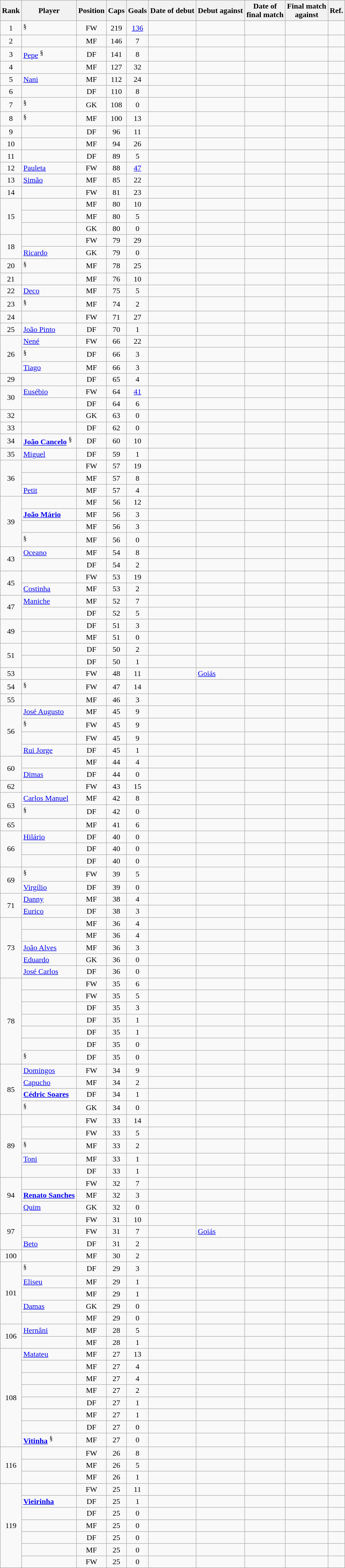<table class="wikitable plainrowheaders sortable" style="text-align: center;">
<tr>
<th scope="col">Rank</th>
<th scope="col">Player</th>
<th scope="col">Position</th>
<th scope="col">Caps</th>
<th scope="col">Goals</th>
<th scope="col">Date of debut</th>
<th scope="col">Debut against</th>
<th scope="col">Date of<br>final match</th>
<th scope="col">Final match<br>against</th>
<th scope="col" class="unsortable">Ref.</th>
</tr>
<tr>
<td>1</td>
<td scope="row" align="left"><strong></strong> <sup>§</sup></td>
<td>FW</td>
<td>219</td>
<td><a href='#'>136</a></td>
<td></td>
<td align="left"></td>
<td></td>
<td align="left"></td>
<td></td>
</tr>
<tr>
<td>2</td>
<td scope="row" align="left"><strong></strong></td>
<td>MF</td>
<td>146</td>
<td>7</td>
<td></td>
<td align="left"></td>
<td></td>
<td align="left"></td>
<td></td>
</tr>
<tr>
<td>3</td>
<td scope="row" align="left"><a href='#'>Pepe</a> <sup>§</sup></td>
<td>DF</td>
<td>141</td>
<td>8</td>
<td></td>
<td align="left"></td>
<td></td>
<td align="left"></td>
<td></td>
</tr>
<tr>
<td>4</td>
<td scope="row" align="left"></td>
<td>MF</td>
<td>127</td>
<td>32</td>
<td></td>
<td align="left"></td>
<td></td>
<td align="left"></td>
<td></td>
</tr>
<tr>
<td>5</td>
<td scope="row" align="left"><a href='#'>Nani</a></td>
<td>MF</td>
<td>112</td>
<td>24</td>
<td></td>
<td align="left"></td>
<td></td>
<td align="left"></td>
<td></td>
</tr>
<tr>
<td>6</td>
<td scope="row" align="left"></td>
<td>DF</td>
<td>110</td>
<td>8</td>
<td></td>
<td align="left"></td>
<td></td>
<td align="left"></td>
<td></td>
</tr>
<tr>
<td>7</td>
<td scope="row" align="left"><strong></strong> <sup>§</sup></td>
<td>GK</td>
<td>108</td>
<td>0</td>
<td></td>
<td align="left"></td>
<td></td>
<td align="left"></td>
<td></td>
</tr>
<tr>
<td>8</td>
<td scope="row" align="left"><strong></strong> <sup>§</sup></td>
<td>MF</td>
<td>100</td>
<td>13</td>
<td></td>
<td align="left"></td>
<td></td>
<td align="left"></td>
<td></td>
</tr>
<tr>
<td>9</td>
<td scope="row" align="left"></td>
<td>DF</td>
<td>96</td>
<td>11</td>
<td></td>
<td align="left"></td>
<td></td>
<td align="left"></td>
<td></td>
</tr>
<tr>
<td>10</td>
<td scope="row" align="left"></td>
<td>MF</td>
<td>94</td>
<td>26</td>
<td></td>
<td align="left"></td>
<td></td>
<td align="left"></td>
<td></td>
</tr>
<tr>
<td>11</td>
<td scope="row" align="left"></td>
<td>DF</td>
<td>89</td>
<td>5</td>
<td></td>
<td align="left"></td>
<td></td>
<td align="left"></td>
<td></td>
</tr>
<tr>
<td>12</td>
<td scope="row" align="left"><a href='#'>Pauleta</a></td>
<td>FW</td>
<td>88</td>
<td><a href='#'>47</a></td>
<td></td>
<td align="left"></td>
<td></td>
<td align="left"></td>
<td></td>
</tr>
<tr>
<td>13</td>
<td scope="row" align="left"><a href='#'>Simão</a></td>
<td>MF</td>
<td>85</td>
<td>22</td>
<td></td>
<td align="left"></td>
<td></td>
<td align="left"></td>
<td></td>
</tr>
<tr>
<td>14</td>
<td scope="row" align="left"></td>
<td>FW</td>
<td>81</td>
<td>23</td>
<td></td>
<td align="left"></td>
<td></td>
<td align="left"></td>
<td></td>
</tr>
<tr>
<td rowspan=3>15</td>
<td scope="row" align="left"></td>
<td>MF</td>
<td>80</td>
<td>10</td>
<td></td>
<td align="left"></td>
<td></td>
<td align="left"></td>
<td></td>
</tr>
<tr>
<td scope="row" align="left"><strong></strong></td>
<td>MF</td>
<td>80</td>
<td>5</td>
<td></td>
<td align="left"></td>
<td></td>
<td align="left"></td>
<td></td>
</tr>
<tr>
<td scope="row" align="left"></td>
<td>GK</td>
<td>80</td>
<td>0</td>
<td></td>
<td align="left"></td>
<td></td>
<td align="left"></td>
<td></td>
</tr>
<tr>
<td rowspan=2>18</td>
<td scope="row" align="left"></td>
<td>FW</td>
<td>79</td>
<td>29</td>
<td></td>
<td align="left"></td>
<td></td>
<td align="left"></td>
<td></td>
</tr>
<tr>
<td scope="row" align="left"><a href='#'>Ricardo</a></td>
<td>GK</td>
<td>79</td>
<td>0</td>
<td></td>
<td align="left"></td>
<td></td>
<td align="left"></td>
<td></td>
</tr>
<tr>
<td>20</td>
<td scope="row" align="left"><strong></strong> <sup>§</sup></td>
<td>MF</td>
<td>78</td>
<td>25</td>
<td></td>
<td align="left"></td>
<td></td>
<td align="left"></td>
<td></td>
</tr>
<tr>
<td>21</td>
<td scope="row" align="left"></td>
<td>MF</td>
<td>76</td>
<td>10</td>
<td></td>
<td align="left"></td>
<td></td>
<td align="left"></td>
<td></td>
</tr>
<tr>
<td>22</td>
<td scope="row" align="left"><a href='#'>Deco</a></td>
<td>MF</td>
<td>75</td>
<td>5</td>
<td></td>
<td align="left"></td>
<td></td>
<td align="left"></td>
<td></td>
</tr>
<tr>
<td>23</td>
<td scope="row" align="left"><strong></strong> <sup>§</sup></td>
<td>MF</td>
<td>74</td>
<td>2</td>
<td></td>
<td align="left"></td>
<td></td>
<td align="left"></td>
<td></td>
</tr>
<tr>
<td>24</td>
<td scope="row" align="left"></td>
<td>FW</td>
<td>71</td>
<td>27</td>
<td></td>
<td align="left"></td>
<td></td>
<td align="left"></td>
<td></td>
</tr>
<tr>
<td>25</td>
<td scope="row" align="left"><a href='#'>João Pinto</a></td>
<td>DF</td>
<td>70</td>
<td>1</td>
<td></td>
<td align="left"></td>
<td></td>
<td align="left"></td>
<td></td>
</tr>
<tr>
<td rowspan=3>26</td>
<td scope="row" align="left"><a href='#'>Nené</a></td>
<td>FW</td>
<td>66</td>
<td>22</td>
<td></td>
<td align="left"></td>
<td></td>
<td align="left"></td>
<td></td>
</tr>
<tr>
<td scope="row" align="left"><strong></strong> <sup>§</sup></td>
<td>DF</td>
<td>66</td>
<td>3</td>
<td></td>
<td align="left"></td>
<td></td>
<td align="left"></td>
<td></td>
</tr>
<tr>
<td scope="row" align="left"><a href='#'>Tiago</a></td>
<td>MF</td>
<td>66</td>
<td>3</td>
<td></td>
<td align="left"></td>
<td></td>
<td align="left"></td>
<td></td>
</tr>
<tr>
<td>29</td>
<td scope="row" align="left"><strong></strong></td>
<td>DF</td>
<td>65</td>
<td>4</td>
<td></td>
<td align="left"></td>
<td></td>
<td align="left"></td>
<td></td>
</tr>
<tr>
<td rowspan=2>30</td>
<td scope="row" align="left"><a href='#'>Eusébio</a></td>
<td>FW</td>
<td>64</td>
<td><a href='#'>41</a></td>
<td></td>
<td align="left"></td>
<td></td>
<td align="left"></td>
<td></td>
</tr>
<tr>
<td scope="row" align="left"></td>
<td>DF</td>
<td>64</td>
<td>6</td>
<td></td>
<td align="left"></td>
<td></td>
<td align="left"></td>
<td></td>
</tr>
<tr>
<td>32</td>
<td scope="row" align="left"></td>
<td>GK</td>
<td>63</td>
<td>0</td>
<td></td>
<td align="left"></td>
<td></td>
<td align="left"></td>
<td></td>
</tr>
<tr>
<td>33</td>
<td scope="row" align="left"></td>
<td>DF</td>
<td>62</td>
<td>0</td>
<td></td>
<td align="left"></td>
<td></td>
<td align="left"></td>
<td></td>
</tr>
<tr>
<td>34</td>
<td scope="row" align="left"><strong><a href='#'>João Cancelo</a></strong> <sup>§</sup></td>
<td>DF</td>
<td>60</td>
<td>10</td>
<td></td>
<td align="left"></td>
<td></td>
<td align="left"></td>
<td></td>
</tr>
<tr>
<td>35</td>
<td scope="row" align="left"><a href='#'>Miguel</a></td>
<td>DF</td>
<td>59</td>
<td>1</td>
<td></td>
<td align="left"></td>
<td></td>
<td align="left"></td>
<td></td>
</tr>
<tr>
<td rowspan=3>36</td>
<td scope="row" align="left"></td>
<td>FW</td>
<td>57</td>
<td>19</td>
<td></td>
<td align="left"></td>
<td></td>
<td align="left"></td>
<td></td>
</tr>
<tr>
<td scope="row" align="left"></td>
<td>MF</td>
<td>57</td>
<td>8</td>
<td></td>
<td align="left"></td>
<td></td>
<td align="left"></td>
<td></td>
</tr>
<tr>
<td scope="row" align="left"><a href='#'>Petit</a></td>
<td>MF</td>
<td>57</td>
<td>4</td>
<td></td>
<td align="left"></td>
<td></td>
<td align="left"></td>
<td></td>
</tr>
<tr>
<td rowspan=4>39</td>
<td scope="row" align="left"></td>
<td>MF</td>
<td>56</td>
<td>12</td>
<td></td>
<td align="left"></td>
<td></td>
<td align="left"></td>
<td></td>
</tr>
<tr>
<td scope="row" align="left"><strong><a href='#'>João Mário</a></strong></td>
<td>MF</td>
<td>56</td>
<td>3</td>
<td></td>
<td align="left"></td>
<td></td>
<td align="left"></td>
<td></td>
</tr>
<tr>
<td scope="row" align="left"></td>
<td>MF</td>
<td>56</td>
<td>3</td>
<td></td>
<td align="left"></td>
<td></td>
<td align="left"></td>
<td></td>
</tr>
<tr>
<td scope="row" align="left"><strong></strong> <sup>§</sup></td>
<td>MF</td>
<td>56</td>
<td>0</td>
<td></td>
<td align="left"></td>
<td></td>
<td align="left"></td>
<td></td>
</tr>
<tr>
<td rowspan=2>43</td>
<td scope="row" align="left"><a href='#'>Oceano</a></td>
<td>MF</td>
<td>54</td>
<td>8</td>
<td></td>
<td align="left"></td>
<td></td>
<td align="left"></td>
<td></td>
</tr>
<tr>
<td scope="row" align="left"></td>
<td>DF</td>
<td>54</td>
<td>2</td>
<td></td>
<td align="left"></td>
<td></td>
<td align="left"></td>
<td></td>
</tr>
<tr>
<td rowspan=2>45</td>
<td scope="row" align="left"><strong></strong></td>
<td>FW</td>
<td>53</td>
<td>19</td>
<td></td>
<td align="left"></td>
<td></td>
<td align="left"></td>
<td></td>
</tr>
<tr>
<td scope="row" align="left"><a href='#'>Costinha</a></td>
<td>MF</td>
<td>53</td>
<td>2</td>
<td></td>
<td align="left"></td>
<td></td>
<td align="left"></td>
<td></td>
</tr>
<tr>
<td rowspan=2>47</td>
<td scope="row" align="left"><a href='#'>Maniche</a></td>
<td>MF</td>
<td>52</td>
<td>7</td>
<td></td>
<td align="left"></td>
<td></td>
<td align="left"></td>
<td></td>
</tr>
<tr>
<td scope="row" align="left"></td>
<td>DF</td>
<td>52</td>
<td>5</td>
<td></td>
<td align="left"></td>
<td></td>
<td align="left"></td>
<td></td>
</tr>
<tr>
<td rowspan=2>49</td>
<td scope="row" align="left"></td>
<td>DF</td>
<td>51</td>
<td>3</td>
<td></td>
<td align="left"></td>
<td></td>
<td align="left"></td>
<td></td>
</tr>
<tr>
<td scope="row" align="left"></td>
<td>MF</td>
<td>51</td>
<td>0</td>
<td></td>
<td align="left"></td>
<td></td>
<td align="left"></td>
<td></td>
</tr>
<tr>
<td rowspan=2>51</td>
<td scope="row" align="left"></td>
<td>DF</td>
<td>50</td>
<td>2</td>
<td></td>
<td align="left"></td>
<td></td>
<td align="left"></td>
<td></td>
</tr>
<tr>
<td scope="row" align="left"><strong></strong></td>
<td>DF</td>
<td>50</td>
<td>1</td>
<td></td>
<td align="left"></td>
<td></td>
<td align="left"></td>
<td></td>
</tr>
<tr>
<td>53</td>
<td scope="row" align="left"></td>
<td>FW</td>
<td>48</td>
<td>11</td>
<td></td>
<td align="left"> <a href='#'>Goiás</a></td>
<td></td>
<td align="left"></td>
<td></td>
</tr>
<tr>
<td>54</td>
<td scope="row" align="left"><strong></strong> <sup>§</sup></td>
<td>FW</td>
<td>47</td>
<td>14</td>
<td></td>
<td align="left"></td>
<td></td>
<td align="left"></td>
<td></td>
</tr>
<tr>
<td>55</td>
<td scope="row" align="left"></td>
<td>MF</td>
<td>46</td>
<td>3</td>
<td></td>
<td align="left"></td>
<td></td>
<td align="left"></td>
<td></td>
</tr>
<tr>
<td rowspan=4>56</td>
<td scope="row" align="left"><a href='#'>José Augusto</a></td>
<td>MF</td>
<td>45</td>
<td>9</td>
<td></td>
<td align="left"></td>
<td></td>
<td align="left"></td>
<td></td>
</tr>
<tr>
<td scope="row" align="left"><strong></strong> <sup>§</sup></td>
<td>FW</td>
<td>45</td>
<td>9</td>
<td></td>
<td align="left"></td>
<td></td>
<td align="left"></td>
<td></td>
</tr>
<tr>
<td scope="row" align="left"></td>
<td>FW</td>
<td>45</td>
<td>9</td>
<td></td>
<td align="left"></td>
<td></td>
<td align="left"></td>
<td></td>
</tr>
<tr>
<td scope="row" align="left"><a href='#'>Rui Jorge</a></td>
<td>DF</td>
<td>45</td>
<td>1</td>
<td></td>
<td align="left"></td>
<td></td>
<td align="left"></td>
<td></td>
</tr>
<tr>
<td rowspan=2>60</td>
<td scope="row" align="left"></td>
<td>MF</td>
<td>44</td>
<td>4</td>
<td></td>
<td align="left"></td>
<td></td>
<td align="left"></td>
<td></td>
</tr>
<tr>
<td scope="row" align="left"><a href='#'>Dimas</a></td>
<td>DF</td>
<td>44</td>
<td>0</td>
<td></td>
<td align="left"></td>
<td></td>
<td align="left"></td>
<td></td>
</tr>
<tr>
<td>62</td>
<td scope="row" align="left"></td>
<td>FW</td>
<td>43</td>
<td>15</td>
<td></td>
<td align="left"></td>
<td></td>
<td align="left"></td>
<td></td>
</tr>
<tr>
<td rowspan=2>63</td>
<td scope="row" align="left"><a href='#'>Carlos Manuel</a></td>
<td>MF</td>
<td>42</td>
<td>8</td>
<td></td>
<td align="left"></td>
<td></td>
<td align="left"></td>
<td></td>
</tr>
<tr>
<td scope="row" align="left"><strong></strong> <sup>§</sup></td>
<td>DF</td>
<td>42</td>
<td>0</td>
<td></td>
<td align="left"></td>
<td></td>
<td align="left"></td>
<td></td>
</tr>
<tr>
<td>65</td>
<td scope="row" align="left"></td>
<td>MF</td>
<td>41</td>
<td>6</td>
<td></td>
<td align="left"></td>
<td></td>
<td align="left"></td>
<td></td>
</tr>
<tr>
<td rowspan=3>66</td>
<td scope="row" align="left"><a href='#'>Hilário</a></td>
<td>DF</td>
<td>40</td>
<td>0</td>
<td></td>
<td align="left"></td>
<td></td>
<td align="left"></td>
<td></td>
</tr>
<tr>
<td scope="row" align="left"></td>
<td>DF</td>
<td>40</td>
<td>0</td>
<td></td>
<td align="left"></td>
<td></td>
<td align="left"></td>
<td></td>
</tr>
<tr>
<td scope="row" align="left"></td>
<td>DF</td>
<td>40</td>
<td>0</td>
<td></td>
<td align="left"></td>
<td></td>
<td align="left"></td>
<td></td>
</tr>
<tr>
<td rowspan=2>69</td>
<td scope="row" align="left"><strong></strong> <sup>§</sup></td>
<td>FW</td>
<td>39</td>
<td>5</td>
<td></td>
<td align="left"></td>
<td></td>
<td align="left"></td>
<td></td>
</tr>
<tr>
<td scope="row" align="left"><a href='#'>Virgílio</a></td>
<td>DF</td>
<td>39</td>
<td>0</td>
<td></td>
<td align="left"></td>
<td></td>
<td align="left"></td>
<td></td>
</tr>
<tr>
<td rowspan=2>71</td>
<td scope="row" align="left"><a href='#'>Danny</a></td>
<td>MF</td>
<td>38</td>
<td>4</td>
<td></td>
<td align="left"></td>
<td></td>
<td align="left"></td>
<td></td>
</tr>
<tr>
<td scope="row" align="left"><a href='#'>Eurico</a></td>
<td>DF</td>
<td>38</td>
<td>3</td>
<td></td>
<td align="left"></td>
<td></td>
<td align="left"></td>
<td></td>
</tr>
<tr>
<td rowspan=5>73</td>
<td scope="row" align="left"></td>
<td>MF</td>
<td>36</td>
<td>4</td>
<td></td>
<td align="left"></td>
<td></td>
<td align="left"></td>
<td></td>
</tr>
<tr>
<td scope="row" align="left"></td>
<td>MF</td>
<td>36</td>
<td>4</td>
<td></td>
<td align="left"></td>
<td></td>
<td align="left"></td>
<td></td>
</tr>
<tr>
<td scope="row" align="left"><a href='#'>João Alves</a></td>
<td>MF</td>
<td>36</td>
<td>3</td>
<td></td>
<td align="left"></td>
<td></td>
<td align="left"></td>
<td></td>
</tr>
<tr>
<td scope="row" align="left"><a href='#'>Eduardo</a></td>
<td>GK</td>
<td>36</td>
<td>0</td>
<td></td>
<td align="left"></td>
<td></td>
<td align="left"></td>
<td></td>
</tr>
<tr>
<td scope="row" align="left"><a href='#'>José Carlos</a></td>
<td>DF</td>
<td>36</td>
<td>0</td>
<td></td>
<td align="left"></td>
<td></td>
<td align="left"></td>
<td></td>
</tr>
<tr>
<td rowspan=7>78</td>
<td scope="row" align="left"></td>
<td>FW</td>
<td>35</td>
<td>6</td>
<td></td>
<td align="left"></td>
<td></td>
<td align="left"></td>
<td></td>
</tr>
<tr>
<td scope="row" align="left"></td>
<td>FW</td>
<td>35</td>
<td>5</td>
<td></td>
<td align="left"></td>
<td></td>
<td align="left"></td>
<td></td>
</tr>
<tr>
<td scope="row" align="left"></td>
<td>DF</td>
<td>35</td>
<td>3</td>
<td></td>
<td align="left"></td>
<td></td>
<td align="left"></td>
<td></td>
</tr>
<tr>
<td scope="row" align="left"></td>
<td>DF</td>
<td>35</td>
<td>1</td>
<td></td>
<td align="left"></td>
<td></td>
<td align="left"></td>
<td></td>
</tr>
<tr>
<td scope="row" align="left"></td>
<td>DF</td>
<td>35</td>
<td>1</td>
<td></td>
<td align="left"></td>
<td></td>
<td align="left"></td>
<td></td>
</tr>
<tr>
<td scope="row" align="left"></td>
<td>DF</td>
<td>35</td>
<td>0</td>
<td></td>
<td align="left"></td>
<td></td>
<td align="left"></td>
<td></td>
</tr>
<tr>
<td scope="row" align="left"><strong></strong> <sup>§</sup></td>
<td>DF</td>
<td>35</td>
<td>0</td>
<td></td>
<td align="left"></td>
<td></td>
<td align="left"></td>
<td></td>
</tr>
<tr>
<td rowspan=4>85</td>
<td scope="row" align="left"><a href='#'>Domingos</a></td>
<td>FW</td>
<td>34</td>
<td>9</td>
<td></td>
<td align="left"></td>
<td></td>
<td align="left"></td>
<td></td>
</tr>
<tr>
<td scope="row" align="left"><a href='#'>Capucho</a></td>
<td>MF</td>
<td>34</td>
<td>2</td>
<td></td>
<td align="left"></td>
<td></td>
<td align="left"></td>
<td></td>
</tr>
<tr>
<td scope="row" align="left"><strong><a href='#'>Cédric Soares</a></strong></td>
<td>DF</td>
<td>34</td>
<td>1</td>
<td></td>
<td align="left"></td>
<td></td>
<td align="left"></td>
<td></td>
</tr>
<tr>
<td scope="row" align="left"><strong></strong> <sup>§</sup></td>
<td>GK</td>
<td>34</td>
<td>0</td>
<td></td>
<td align="left"></td>
<td></td>
<td align="left"></td>
<td></td>
</tr>
<tr>
<td rowspan=5>89</td>
<td scope="row" align="left"></td>
<td>FW</td>
<td>33</td>
<td>14</td>
<td></td>
<td align="left"></td>
<td></td>
<td align="left"></td>
<td></td>
</tr>
<tr>
<td scope="row" align="left"></td>
<td>FW</td>
<td>33</td>
<td>5</td>
<td></td>
<td align="left"></td>
<td></td>
<td align="left"></td>
<td></td>
</tr>
<tr>
<td scope="row" align="left"><strong></strong> <sup>§</sup></td>
<td>MF</td>
<td>33</td>
<td>2</td>
<td></td>
<td align="left"></td>
<td></td>
<td align="left"></td>
<td></td>
</tr>
<tr>
<td scope="row" align="left"><a href='#'>Toni</a></td>
<td>MF</td>
<td>33</td>
<td>1</td>
<td></td>
<td align="left"></td>
<td></td>
<td align="left"></td>
<td></td>
</tr>
<tr>
<td scope="row" align="left"></td>
<td>DF</td>
<td>33</td>
<td>1</td>
<td></td>
<td align="left"></td>
<td></td>
<td align="left"></td>
<td></td>
</tr>
<tr>
<td rowspan=3>94</td>
<td scope="row" align="left"><strong></strong></td>
<td>FW</td>
<td>32</td>
<td>7</td>
<td></td>
<td align="left"></td>
<td></td>
<td align="left"></td>
<td></td>
</tr>
<tr>
<td scope="row" align="left"><strong><a href='#'>Renato Sanches</a></strong></td>
<td>MF</td>
<td>32</td>
<td>3</td>
<td></td>
<td align="left"></td>
<td></td>
<td align="left"></td>
<td></td>
</tr>
<tr>
<td scope="row" align="left"><a href='#'>Quim</a></td>
<td>GK</td>
<td>32</td>
<td>0</td>
<td></td>
<td align="left"></td>
<td></td>
<td align="left"></td>
<td></td>
</tr>
<tr>
<td rowspan=3>97</td>
<td scope="row" align="left"></td>
<td>FW</td>
<td>31</td>
<td>10</td>
<td></td>
<td align="left"></td>
<td></td>
<td align="left"></td>
<td></td>
</tr>
<tr>
<td scope="row" align="left"></td>
<td>FW</td>
<td>31</td>
<td>7</td>
<td></td>
<td align="left"> <a href='#'>Goiás</a></td>
<td></td>
<td align="left"></td>
<td></td>
</tr>
<tr>
<td scope="row" align="left"><a href='#'>Beto</a></td>
<td>DF</td>
<td>31</td>
<td>2</td>
<td></td>
<td align="left"></td>
<td></td>
<td align="left"></td>
<td></td>
</tr>
<tr>
<td>100</td>
<td scope="row" align="left"></td>
<td>MF</td>
<td>30</td>
<td>2</td>
<td></td>
<td align="left"></td>
<td></td>
<td align="left"></td>
<td></td>
</tr>
<tr>
<td rowspan=5>101</td>
<td scope="row" align="left"><strong></strong> <sup>§</sup></td>
<td>DF</td>
<td>29</td>
<td>3</td>
<td></td>
<td align="left"></td>
<td></td>
<td align="left"></td>
<td></td>
</tr>
<tr>
<td scope="row" align="left"><a href='#'>Eliseu</a></td>
<td>MF</td>
<td>29</td>
<td>1</td>
<td></td>
<td align="left"></td>
<td></td>
<td align="left"></td>
<td></td>
</tr>
<tr>
<td scope="row" align="left"></td>
<td>MF</td>
<td>29</td>
<td>1</td>
<td></td>
<td align="left"></td>
<td></td>
<td align="left"></td>
<td></td>
</tr>
<tr>
<td scope="row" align="left"><a href='#'>Damas</a></td>
<td>GK</td>
<td>29</td>
<td>0</td>
<td></td>
<td align="left"></td>
<td></td>
<td align="left"></td>
<td></td>
</tr>
<tr>
<td scope="row" align="left"><strong></strong></td>
<td>MF</td>
<td>29</td>
<td>0</td>
<td></td>
<td align="left"></td>
<td></td>
<td align="left"></td>
<td></td>
</tr>
<tr>
<td rowspan=2>106</td>
<td scope="row" align="left"><a href='#'>Hernâni</a></td>
<td>MF</td>
<td>28</td>
<td>5</td>
<td></td>
<td align="left"></td>
<td></td>
<td align="left"></td>
<td></td>
</tr>
<tr>
<td scope="row" align="left"></td>
<td>MF</td>
<td>28</td>
<td>1</td>
<td></td>
<td align="left"></td>
<td></td>
<td align="left"></td>
<td></td>
</tr>
<tr>
<td rowspan=8>108</td>
<td scope="row" align="left"><a href='#'>Matateu</a></td>
<td>MF</td>
<td>27</td>
<td>13</td>
<td></td>
<td align="left"></td>
<td></td>
<td align="left"></td>
<td></td>
</tr>
<tr>
<td scope="row" align="left"></td>
<td>MF</td>
<td>27</td>
<td>4</td>
<td></td>
<td align="left"></td>
<td></td>
<td align="left"></td>
<td></td>
</tr>
<tr>
<td scope="row" align="left"></td>
<td>MF</td>
<td>27</td>
<td>4</td>
<td></td>
<td align="left"></td>
<td></td>
<td align="left"></td>
<td></td>
</tr>
<tr>
<td scope="row" align="left"></td>
<td>MF</td>
<td>27</td>
<td>2</td>
<td></td>
<td align="left"></td>
<td></td>
<td align="left"></td>
<td></td>
</tr>
<tr>
<td scope="row" align="left"></td>
<td>DF</td>
<td>27</td>
<td>1</td>
<td></td>
<td align="left"></td>
<td></td>
<td align="left"></td>
<td></td>
</tr>
<tr>
<td scope="row" align="left"></td>
<td>MF</td>
<td>27</td>
<td>1</td>
<td></td>
<td align="left"></td>
<td></td>
<td align="left"></td>
<td></td>
</tr>
<tr>
<td scope="row" align="left"></td>
<td>DF</td>
<td>27</td>
<td>0</td>
<td></td>
<td align="left"></td>
<td></td>
<td align="left"></td>
<td></td>
</tr>
<tr>
<td scope="row" align="left"><strong><a href='#'>Vitinha</a></strong> <sup>§</sup></td>
<td>MF</td>
<td>27</td>
<td>0</td>
<td></td>
<td align="left"></td>
<td></td>
<td align="left"></td>
<td></td>
</tr>
<tr>
<td rowspan=3>116</td>
<td scope="row" align="left"></td>
<td>FW</td>
<td>26</td>
<td>8</td>
<td></td>
<td align="left"></td>
<td></td>
<td align="left"></td>
<td></td>
</tr>
<tr>
<td scope="row" align="left"></td>
<td>MF</td>
<td>26</td>
<td>5</td>
<td></td>
<td align="left"></td>
<td></td>
<td align="left"></td>
<td></td>
</tr>
<tr>
<td scope="row" align="left"><strong></strong></td>
<td>MF</td>
<td>26</td>
<td>1</td>
<td></td>
<td align="left"></td>
<td></td>
<td align="left"></td>
<td></td>
</tr>
<tr>
<td rowspan=7>119</td>
<td scope="row" align="left"></td>
<td>FW</td>
<td>25</td>
<td>11</td>
<td></td>
<td align="left"></td>
<td></td>
<td align="left"></td>
<td></td>
</tr>
<tr>
<td scope="row" align="left"><strong><a href='#'>Vieirinha</a></strong></td>
<td>DF</td>
<td>25</td>
<td>1</td>
<td></td>
<td align="left"></td>
<td></td>
<td align="left"></td>
<td></td>
</tr>
<tr>
<td scope="row" align="left"></td>
<td>DF</td>
<td>25</td>
<td>0</td>
<td></td>
<td align="left"></td>
<td></td>
<td align="left"></td>
<td></td>
</tr>
<tr>
<td scope="row" align="left"></td>
<td>MF</td>
<td>25</td>
<td>0</td>
<td></td>
<td align="left"></td>
<td></td>
<td align="left"></td>
<td></td>
</tr>
<tr>
<td scope="row" align="left"></td>
<td>DF</td>
<td>25</td>
<td>0</td>
<td></td>
<td align="left"></td>
<td></td>
<td align="left"></td>
<td></td>
</tr>
<tr>
<td scope="row" align="left"></td>
<td>MF</td>
<td>25</td>
<td>0</td>
<td></td>
<td align="left"></td>
<td></td>
<td align="left"></td>
<td></td>
</tr>
<tr>
<td scope="row" align="left"><strong></strong></td>
<td>FW</td>
<td>25</td>
<td>0</td>
<td></td>
<td align="left"></td>
<td></td>
<td align="left"></td>
<td></td>
</tr>
</table>
